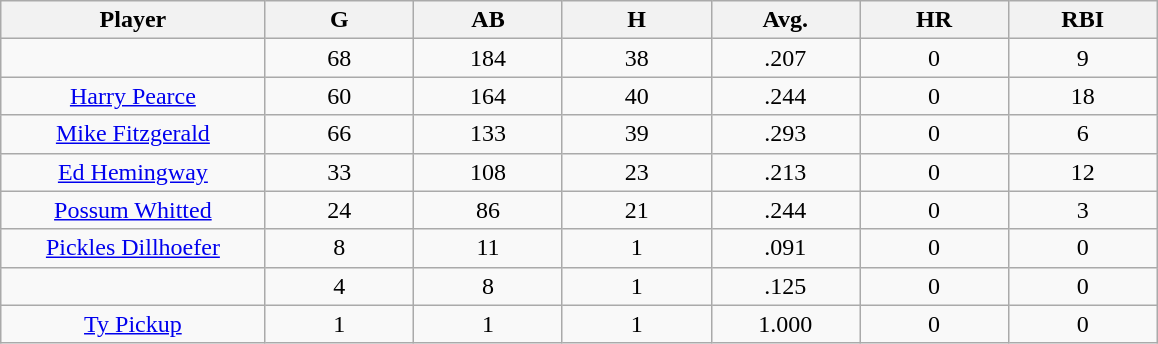<table class="wikitable sortable">
<tr>
<th bgcolor="#DDDDFF" width="16%">Player</th>
<th bgcolor="#DDDDFF" width="9%">G</th>
<th bgcolor="#DDDDFF" width="9%">AB</th>
<th bgcolor="#DDDDFF" width="9%">H</th>
<th bgcolor="#DDDDFF" width="9%">Avg.</th>
<th bgcolor="#DDDDFF" width="9%">HR</th>
<th bgcolor="#DDDDFF" width="9%">RBI</th>
</tr>
<tr align="center">
<td></td>
<td>68</td>
<td>184</td>
<td>38</td>
<td>.207</td>
<td>0</td>
<td>9</td>
</tr>
<tr align="center">
<td><a href='#'>Harry Pearce</a></td>
<td>60</td>
<td>164</td>
<td>40</td>
<td>.244</td>
<td>0</td>
<td>18</td>
</tr>
<tr align=center>
<td><a href='#'>Mike Fitzgerald</a></td>
<td>66</td>
<td>133</td>
<td>39</td>
<td>.293</td>
<td>0</td>
<td>6</td>
</tr>
<tr align=center>
<td><a href='#'>Ed Hemingway</a></td>
<td>33</td>
<td>108</td>
<td>23</td>
<td>.213</td>
<td>0</td>
<td>12</td>
</tr>
<tr align=center>
<td><a href='#'>Possum Whitted</a></td>
<td>24</td>
<td>86</td>
<td>21</td>
<td>.244</td>
<td>0</td>
<td>3</td>
</tr>
<tr align=center>
<td><a href='#'>Pickles Dillhoefer</a></td>
<td>8</td>
<td>11</td>
<td>1</td>
<td>.091</td>
<td>0</td>
<td>0</td>
</tr>
<tr align=center>
<td></td>
<td>4</td>
<td>8</td>
<td>1</td>
<td>.125</td>
<td>0</td>
<td>0</td>
</tr>
<tr align="center">
<td><a href='#'>Ty Pickup</a></td>
<td>1</td>
<td>1</td>
<td>1</td>
<td>1.000</td>
<td>0</td>
<td>0</td>
</tr>
</table>
